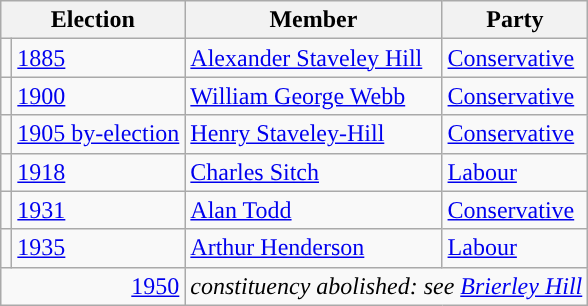<table class="wikitable">
<tr>
<th colspan="2">Election</th>
<th>Member</th>
<th>Party</th>
</tr>
<tr>
<td style="color:inherit;background-color: "></td>
<td><a href='#'>1885</a></td>
<td><a href='#'>Alexander Staveley Hill</a></td>
<td><a href='#'>Conservative</a></td>
</tr>
<tr>
<td style="color:inherit;background-color: "></td>
<td><a href='#'>1900</a></td>
<td><a href='#'>William George Webb</a></td>
<td><a href='#'>Conservative</a></td>
</tr>
<tr>
<td style="color:inherit;background-color: "></td>
<td><a href='#'>1905 by-election</a></td>
<td><a href='#'>Henry Staveley-Hill</a></td>
<td><a href='#'>Conservative</a></td>
</tr>
<tr>
<td style="color:inherit;background-color: "></td>
<td><a href='#'>1918</a></td>
<td><a href='#'>Charles Sitch</a></td>
<td><a href='#'>Labour</a></td>
</tr>
<tr>
<td style="color:inherit;background-color: "></td>
<td><a href='#'>1931</a></td>
<td><a href='#'>Alan Todd</a></td>
<td><a href='#'>Conservative</a></td>
</tr>
<tr>
<td style="color:inherit;background-color: "></td>
<td><a href='#'>1935</a></td>
<td><a href='#'>Arthur Henderson</a></td>
<td><a href='#'>Labour</a></td>
</tr>
<tr>
<td colspan="2" align="right"><a href='#'>1950</a></td>
<td colspan="2"><em>constituency abolished: see <a href='#'>Brierley Hill</a></em></td>
</tr>
</table>
